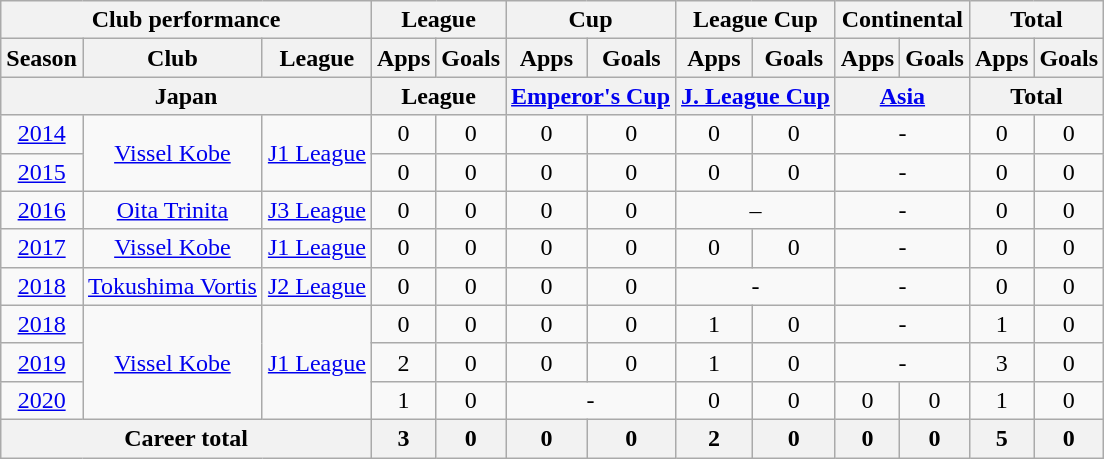<table class="wikitable" style="text-align:center">
<tr>
<th colspan=3>Club performance</th>
<th colspan=2>League</th>
<th colspan=2>Cup</th>
<th colspan=2>League Cup</th>
<th colspan=2>Continental</th>
<th colspan=2>Total</th>
</tr>
<tr>
<th>Season</th>
<th>Club</th>
<th>League</th>
<th>Apps</th>
<th>Goals</th>
<th>Apps</th>
<th>Goals</th>
<th>Apps</th>
<th>Goals</th>
<th>Apps</th>
<th>Goals</th>
<th>Apps</th>
<th>Goals</th>
</tr>
<tr>
<th colspan=3>Japan</th>
<th colspan=2>League</th>
<th colspan=2><a href='#'>Emperor's Cup</a></th>
<th colspan=2><a href='#'>J. League Cup</a></th>
<th colspan=2><a href='#'>Asia</a></th>
<th colspan=2>Total</th>
</tr>
<tr>
<td><a href='#'>2014</a></td>
<td rowspan="2"><a href='#'>Vissel Kobe</a></td>
<td rowspan="2"><a href='#'>J1 League</a></td>
<td>0</td>
<td>0</td>
<td>0</td>
<td>0</td>
<td>0</td>
<td>0</td>
<td colspan="2">-</td>
<td>0</td>
<td>0</td>
</tr>
<tr>
<td><a href='#'>2015</a></td>
<td>0</td>
<td>0</td>
<td>0</td>
<td>0</td>
<td>0</td>
<td>0</td>
<td colspan="2">-</td>
<td>0</td>
<td>0</td>
</tr>
<tr>
<td><a href='#'>2016</a></td>
<td><a href='#'>Oita Trinita</a></td>
<td><a href='#'>J3 League</a></td>
<td>0</td>
<td>0</td>
<td>0</td>
<td>0</td>
<td colspan="2">–</td>
<td colspan="2">-</td>
<td>0</td>
<td>0</td>
</tr>
<tr>
<td><a href='#'>2017</a></td>
<td><a href='#'>Vissel Kobe</a></td>
<td><a href='#'>J1 League</a></td>
<td>0</td>
<td>0</td>
<td>0</td>
<td>0</td>
<td>0</td>
<td>0</td>
<td colspan="2">-</td>
<td>0</td>
<td>0</td>
</tr>
<tr>
<td><a href='#'>2018</a></td>
<td><a href='#'>Tokushima Vortis</a></td>
<td><a href='#'>J2 League</a></td>
<td>0</td>
<td>0</td>
<td>0</td>
<td>0</td>
<td colspan="2">-</td>
<td colspan="2">-</td>
<td>0</td>
<td>0</td>
</tr>
<tr>
<td><a href='#'>2018</a></td>
<td rowspan="3"><a href='#'>Vissel Kobe</a></td>
<td rowspan="3"><a href='#'>J1 League</a></td>
<td>0</td>
<td>0</td>
<td>0</td>
<td>0</td>
<td>1</td>
<td>0</td>
<td colspan="2">-</td>
<td>1</td>
<td>0</td>
</tr>
<tr>
<td><a href='#'>2019</a></td>
<td>2</td>
<td>0</td>
<td>0</td>
<td>0</td>
<td>1</td>
<td>0</td>
<td colspan="2">-</td>
<td>3</td>
<td>0</td>
</tr>
<tr>
<td><a href='#'>2020</a></td>
<td>1</td>
<td>0</td>
<td colspan="2">-</td>
<td>0</td>
<td>0</td>
<td>0</td>
<td>0</td>
<td>1</td>
<td>0</td>
</tr>
<tr>
<th colspan=3>Career total</th>
<th>3</th>
<th>0</th>
<th>0</th>
<th>0</th>
<th>2</th>
<th>0</th>
<th>0</th>
<th>0</th>
<th>5</th>
<th>0</th>
</tr>
</table>
